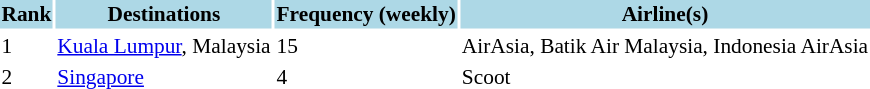<table class="sortable" style="font-size:89%; align=center;">
<tr style="background:lightblue;">
<th>Rank</th>
<th>Destinations</th>
<th>Frequency (weekly)</th>
<th>Airline(s)</th>
</tr>
<tr>
<td>1</td>
<td> <a href='#'>Kuala Lumpur</a>, Malaysia</td>
<td>15</td>
<td>AirAsia, Batik Air Malaysia, Indonesia AirAsia</td>
</tr>
<tr>
<td>2</td>
<td> <a href='#'>Singapore</a></td>
<td>4</td>
<td>Scoot</td>
</tr>
<tr>
</tr>
</table>
